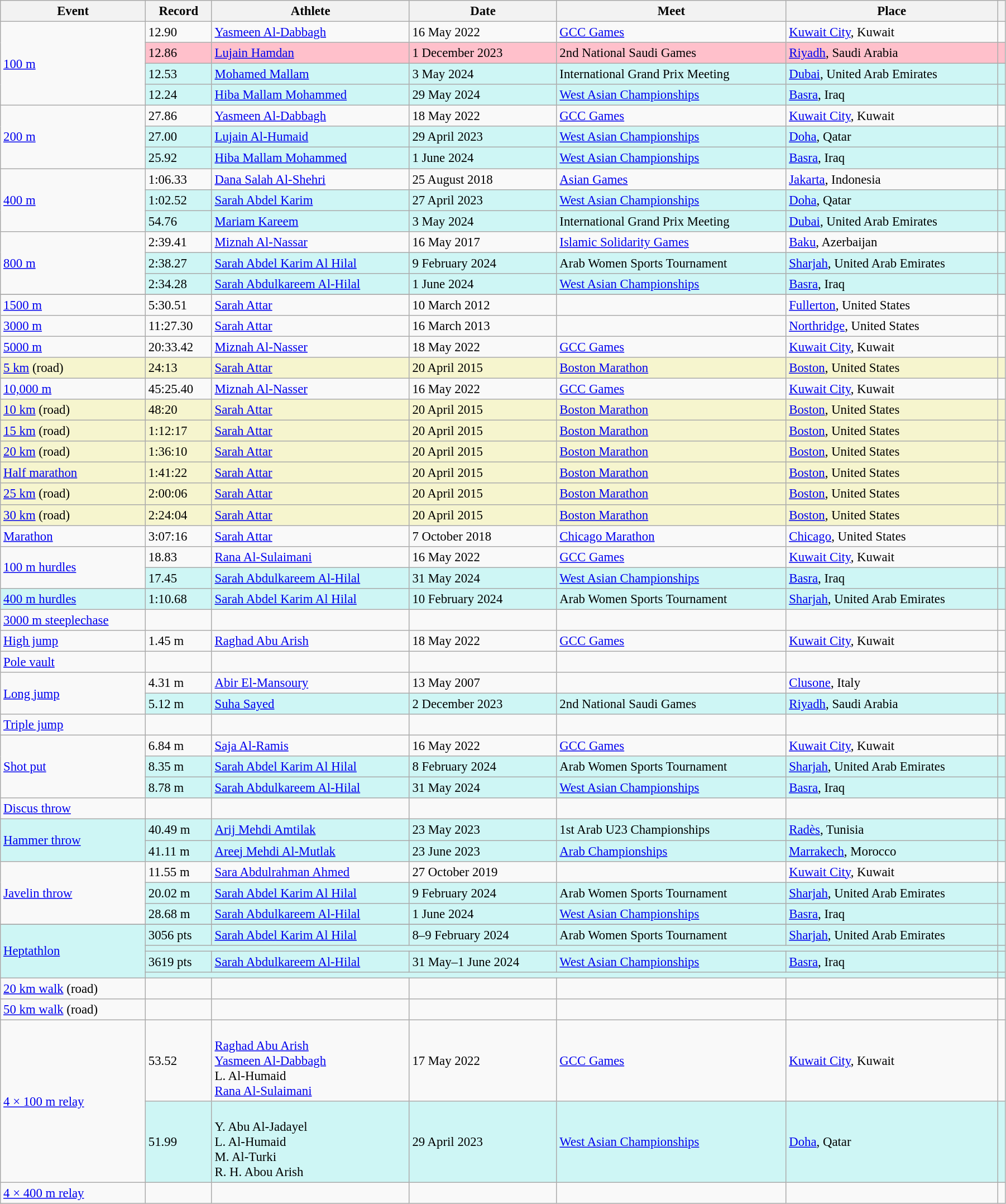<table class="wikitable" style="font-size:95%; width: 95%;">
<tr>
<th>Event</th>
<th>Record</th>
<th>Athlete</th>
<th>Date</th>
<th>Meet</th>
<th>Place</th>
<th></th>
</tr>
<tr>
<td rowspan=4><a href='#'>100 m</a></td>
<td>12.90 </td>
<td><a href='#'>Yasmeen Al-Dabbagh</a></td>
<td>16 May 2022</td>
<td><a href='#'>GCC Games</a></td>
<td><a href='#'>Kuwait City</a>, Kuwait</td>
<td></td>
</tr>
<tr style="background:pink">
<td>12.86 </td>
<td><a href='#'>Lujain Hamdan</a></td>
<td>1 December 2023</td>
<td>2nd National Saudi Games</td>
<td><a href='#'>Riyadh</a>, Saudi Arabia</td>
<td></td>
</tr>
<tr bgcolor="#CEF6F5">
<td>12.53 </td>
<td><a href='#'>Mohamed Mallam</a></td>
<td>3 May 2024</td>
<td>International Grand Prix Meeting</td>
<td><a href='#'>Dubai</a>, United Arab Emirates</td>
<td></td>
</tr>
<tr bgcolor=#CEF6F5>
<td>12.24 </td>
<td><a href='#'>Hiba Mallam Mohammed</a></td>
<td>29 May 2024</td>
<td><a href='#'>West Asian Championships</a></td>
<td><a href='#'>Basra</a>, Iraq</td>
<td></td>
</tr>
<tr>
<td rowspan=3><a href='#'>200 m</a></td>
<td>27.86 </td>
<td><a href='#'>Yasmeen Al-Dabbagh</a></td>
<td>18 May 2022</td>
<td><a href='#'>GCC Games</a></td>
<td><a href='#'>Kuwait City</a>, Kuwait</td>
<td></td>
</tr>
<tr bgcolor="#CEF6F5">
<td>27.00 </td>
<td><a href='#'>Lujain Al-Humaid</a></td>
<td>29 April 2023</td>
<td><a href='#'>West Asian Championships</a></td>
<td><a href='#'>Doha</a>, Qatar</td>
<td></td>
</tr>
<tr bgcolor=#CEF6F5>
<td>25.92 </td>
<td><a href='#'>Hiba Mallam Mohammed</a></td>
<td>1 June 2024</td>
<td><a href='#'>West Asian Championships</a></td>
<td><a href='#'>Basra</a>, Iraq</td>
<td></td>
</tr>
<tr>
<td rowspan=3><a href='#'>400 m</a></td>
<td>1:06.33</td>
<td><a href='#'>Dana Salah Al-Shehri</a></td>
<td>25 August 2018</td>
<td><a href='#'>Asian Games</a></td>
<td><a href='#'>Jakarta</a>, Indonesia</td>
<td></td>
</tr>
<tr bgcolor="#CEF6F5">
<td>1:02.52</td>
<td><a href='#'>Sarah Abdel Karim</a></td>
<td>27 April 2023</td>
<td><a href='#'>West Asian Championships</a></td>
<td><a href='#'>Doha</a>, Qatar</td>
<td></td>
</tr>
<tr bgcolor="#CEF6F5">
<td>54.76</td>
<td><a href='#'>Mariam Kareem</a></td>
<td>3 May 2024</td>
<td>International Grand Prix Meeting</td>
<td><a href='#'>Dubai</a>, United Arab Emirates</td>
<td></td>
</tr>
<tr>
<td rowspan=3><a href='#'>800 m</a></td>
<td>2:39.41</td>
<td><a href='#'>Miznah Al-Nassar</a></td>
<td>16 May 2017</td>
<td><a href='#'>Islamic Solidarity Games</a></td>
<td><a href='#'>Baku</a>, Azerbaijan</td>
<td></td>
</tr>
<tr bgcolor=#CEF6F5>
<td>2:38.27</td>
<td><a href='#'>Sarah Abdel Karim Al Hilal</a></td>
<td>9 February 2024</td>
<td>Arab Women Sports Tournament</td>
<td><a href='#'>Sharjah</a>, United Arab Emirates</td>
<td></td>
</tr>
<tr bgcolor=#CEF6F5>
<td>2:34.28</td>
<td><a href='#'>Sarah Abdulkareem Al-Hilal</a></td>
<td>1 June 2024</td>
<td><a href='#'>West Asian Championships</a></td>
<td><a href='#'>Basra</a>, Iraq</td>
<td></td>
</tr>
<tr>
</tr>
<tr>
<td><a href='#'>1500 m</a></td>
<td>5:30.51</td>
<td><a href='#'>Sarah Attar</a></td>
<td>10 March 2012</td>
<td></td>
<td><a href='#'>Fullerton</a>, United States</td>
<td></td>
</tr>
<tr>
<td><a href='#'>3000 m</a></td>
<td>11:27.30</td>
<td><a href='#'>Sarah Attar</a></td>
<td>16 March 2013</td>
<td></td>
<td><a href='#'>Northridge</a>, United States</td>
<td></td>
</tr>
<tr>
<td><a href='#'>5000 m</a></td>
<td>20:33.42</td>
<td><a href='#'>Miznah Al-Nasser</a></td>
<td>18 May 2022</td>
<td><a href='#'>GCC Games</a></td>
<td><a href='#'>Kuwait City</a>, Kuwait</td>
<td></td>
</tr>
<tr style="background:#f6F5CE;">
<td><a href='#'>5 km</a> (road)</td>
<td>24:13 </td>
<td><a href='#'>Sarah Attar</a></td>
<td>20 April 2015</td>
<td><a href='#'>Boston Marathon</a></td>
<td><a href='#'>Boston</a>, United States</td>
<td></td>
</tr>
<tr>
<td><a href='#'>10,000 m</a></td>
<td>45:25.40</td>
<td><a href='#'>Miznah Al-Nasser</a></td>
<td>16 May 2022</td>
<td><a href='#'>GCC Games</a></td>
<td><a href='#'>Kuwait City</a>, Kuwait</td>
<td></td>
</tr>
<tr style="background:#f6F5CE;">
<td><a href='#'>10 km</a> (road)</td>
<td>48:20 </td>
<td><a href='#'>Sarah Attar</a></td>
<td>20 April 2015</td>
<td><a href='#'>Boston Marathon</a></td>
<td><a href='#'>Boston</a>, United States</td>
<td></td>
</tr>
<tr style="background:#f6F5CE;">
<td><a href='#'>15 km</a> (road)</td>
<td>1:12:17 </td>
<td><a href='#'>Sarah Attar</a></td>
<td>20 April 2015</td>
<td><a href='#'>Boston Marathon</a></td>
<td><a href='#'>Boston</a>, United States</td>
<td></td>
</tr>
<tr style="background:#f6F5CE;">
<td><a href='#'>20 km</a> (road)</td>
<td>1:36:10 </td>
<td><a href='#'>Sarah Attar</a></td>
<td>20 April 2015</td>
<td><a href='#'>Boston Marathon</a></td>
<td><a href='#'>Boston</a>, United States</td>
<td></td>
</tr>
<tr style="background:#f6F5CE;">
<td><a href='#'>Half marathon</a></td>
<td>1:41:22 </td>
<td><a href='#'>Sarah Attar</a></td>
<td>20 April 2015</td>
<td><a href='#'>Boston Marathon</a></td>
<td><a href='#'>Boston</a>, United States</td>
<td></td>
</tr>
<tr style="background:#f6F5CE;">
<td><a href='#'>25 km</a> (road)</td>
<td>2:00:06 </td>
<td><a href='#'>Sarah Attar</a></td>
<td>20 April 2015</td>
<td><a href='#'>Boston Marathon</a></td>
<td><a href='#'>Boston</a>, United States</td>
<td></td>
</tr>
<tr style="background:#f6F5CE;">
<td><a href='#'>30 km</a> (road)</td>
<td>2:24:04 </td>
<td><a href='#'>Sarah Attar</a></td>
<td>20 April 2015</td>
<td><a href='#'>Boston Marathon</a></td>
<td><a href='#'>Boston</a>, United States</td>
<td></td>
</tr>
<tr>
<td><a href='#'>Marathon</a></td>
<td>3:07:16</td>
<td><a href='#'>Sarah Attar</a></td>
<td>7 October 2018</td>
<td><a href='#'>Chicago Marathon</a></td>
<td><a href='#'>Chicago</a>, United States</td>
<td></td>
</tr>
<tr>
<td rowspan=2><a href='#'>100 m hurdles</a></td>
<td>18.83 </td>
<td><a href='#'>Rana Al-Sulaimani</a></td>
<td>16 May 2022</td>
<td><a href='#'>GCC Games</a></td>
<td><a href='#'>Kuwait City</a>, Kuwait</td>
<td></td>
</tr>
<tr bgcolor=#CEF6F5>
<td>17.45 </td>
<td><a href='#'>Sarah Abdulkareem Al-Hilal</a></td>
<td>31 May 2024</td>
<td><a href='#'>West Asian Championships</a></td>
<td><a href='#'>Basra</a>, Iraq</td>
<td></td>
</tr>
<tr bgcolor=#CEF6F5>
<td><a href='#'>400 m hurdles</a></td>
<td>1:10.68</td>
<td><a href='#'>Sarah Abdel Karim Al Hilal</a></td>
<td>10 February 2024</td>
<td>Arab Women Sports Tournament</td>
<td><a href='#'>Sharjah</a>, United Arab Emirates</td>
<td></td>
</tr>
<tr>
<td><a href='#'>3000 m steeplechase</a></td>
<td></td>
<td></td>
<td></td>
<td></td>
<td></td>
<td></td>
</tr>
<tr>
<td><a href='#'>High jump</a></td>
<td>1.45 m</td>
<td><a href='#'>Raghad Abu Arish</a></td>
<td>18 May 2022</td>
<td><a href='#'>GCC Games</a></td>
<td><a href='#'>Kuwait City</a>, Kuwait</td>
<td></td>
</tr>
<tr>
<td><a href='#'>Pole vault</a></td>
<td></td>
<td></td>
<td></td>
<td></td>
<td></td>
<td></td>
</tr>
<tr>
<td rowspan=2><a href='#'>Long jump</a></td>
<td>4.31 m</td>
<td><a href='#'>Abir El-Mansoury</a></td>
<td>13 May 2007</td>
<td></td>
<td><a href='#'>Clusone</a>, Italy</td>
<td></td>
</tr>
<tr bgcolor=#CEF6F5>
<td>5.12 m </td>
<td><a href='#'>Suha Sayed</a></td>
<td>2 December 2023</td>
<td>2nd National Saudi Games</td>
<td><a href='#'>Riyadh</a>, Saudi Arabia</td>
<td></td>
</tr>
<tr>
<td><a href='#'>Triple jump</a></td>
<td></td>
<td></td>
<td></td>
<td></td>
<td></td>
<td></td>
</tr>
<tr>
<td rowspan=3><a href='#'>Shot put</a></td>
<td>6.84 m</td>
<td><a href='#'>Saja Al-Ramis</a></td>
<td>16 May 2022</td>
<td><a href='#'>GCC Games</a></td>
<td><a href='#'>Kuwait City</a>, Kuwait</td>
<td></td>
</tr>
<tr bgcolor=#CEF6F5>
<td>8.35 m</td>
<td><a href='#'>Sarah Abdel Karim Al Hilal</a></td>
<td>8 February 2024</td>
<td>Arab Women Sports Tournament</td>
<td><a href='#'>Sharjah</a>, United Arab Emirates</td>
<td></td>
</tr>
<tr bgcolor=#CEF6F5>
<td>8.78 m</td>
<td><a href='#'>Sarah Abdulkareem Al-Hilal</a></td>
<td>31 May 2024</td>
<td><a href='#'>West Asian Championships</a></td>
<td><a href='#'>Basra</a>, Iraq</td>
<td></td>
</tr>
<tr>
<td><a href='#'>Discus throw</a></td>
<td></td>
<td></td>
<td></td>
<td></td>
<td></td>
<td></td>
</tr>
<tr bgcolor="#CEF6F5">
<td rowspan=2><a href='#'>Hammer throw</a></td>
<td>40.49 m</td>
<td><a href='#'>Arij Mehdi Amtilak</a></td>
<td>23 May 2023</td>
<td>1st Arab U23 Championships</td>
<td><a href='#'>Radès</a>, Tunisia</td>
<td></td>
</tr>
<tr bgcolor="#CEF6F5">
<td>41.11 m</td>
<td><a href='#'>Areej Mehdi Al-Mutlak</a></td>
<td>23 June 2023</td>
<td><a href='#'>Arab Championships</a></td>
<td><a href='#'>Marrakech</a>, Morocco</td>
<td></td>
</tr>
<tr>
<td rowspan=3><a href='#'>Javelin throw</a></td>
<td>11.55 m</td>
<td><a href='#'>Sara Abdulrahman Ahmed</a></td>
<td>27 October 2019</td>
<td></td>
<td><a href='#'>Kuwait City</a>, Kuwait</td>
<td></td>
</tr>
<tr bgcolor=#CEF6F5>
<td>20.02 m</td>
<td><a href='#'>Sarah Abdel Karim Al Hilal</a></td>
<td>9 February 2024</td>
<td>Arab Women Sports Tournament</td>
<td><a href='#'>Sharjah</a>, United Arab Emirates</td>
<td></td>
</tr>
<tr bgcolor=#CEF6F5>
<td>28.68 m</td>
<td><a href='#'>Sarah Abdulkareem Al-Hilal</a></td>
<td>1 June 2024</td>
<td><a href='#'>West Asian Championships</a></td>
<td><a href='#'>Basra</a>, Iraq</td>
<td></td>
</tr>
<tr>
</tr>
<tr bgcolor=#CEF6F5>
<td rowspan=4><a href='#'>Heptathlon</a></td>
<td>3056 pts</td>
<td><a href='#'>Sarah Abdel Karim Al Hilal</a></td>
<td>8–9 February 2024</td>
<td>Arab Women Sports Tournament</td>
<td><a href='#'>Sharjah</a>, United Arab Emirates</td>
<td></td>
</tr>
<tr bgcolor=#CEF6F5>
<td colspan=5></td>
<td></td>
</tr>
<tr bgcolor=#CEF6F5>
<td>3619 pts</td>
<td><a href='#'>Sarah Abdulkareem Al-Hilal</a></td>
<td>31 May–1 June 2024</td>
<td><a href='#'>West Asian Championships</a></td>
<td><a href='#'>Basra</a>, Iraq</td>
<td></td>
</tr>
<tr bgcolor=#CEF6F5>
<td colspan=5></td>
<td></td>
</tr>
<tr>
<td><a href='#'>20 km walk</a> (road)</td>
<td></td>
<td></td>
<td></td>
<td></td>
<td></td>
<td></td>
</tr>
<tr>
<td><a href='#'>50 km walk</a> (road)</td>
<td></td>
<td></td>
<td></td>
<td></td>
<td></td>
<td></td>
</tr>
<tr>
<td rowspan=2><a href='#'>4 × 100 m relay</a></td>
<td>53.52</td>
<td><br><a href='#'>Raghad Abu Arish</a><br><a href='#'>Yasmeen Al-Dabbagh</a><br>L. Al-Humaid<br><a href='#'>Rana Al-Sulaimani</a></td>
<td>17 May 2022</td>
<td><a href='#'>GCC Games</a></td>
<td><a href='#'>Kuwait City</a>, Kuwait</td>
<td></td>
</tr>
<tr bgcolor="#CEF6F5">
<td>51.99</td>
<td><br>Y. Abu Al-Jadayel<br>L. Al-Humaid<br>M. Al-Turki<br>R. H. Abou Arish</td>
<td>29 April 2023</td>
<td><a href='#'>West Asian Championships</a></td>
<td><a href='#'>Doha</a>, Qatar</td>
<td></td>
</tr>
<tr>
<td><a href='#'>4 × 400 m relay</a></td>
<td></td>
<td></td>
<td></td>
<td></td>
<td></td>
<td></td>
</tr>
</table>
